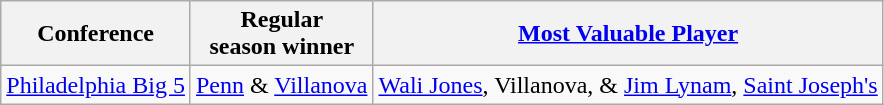<table class="wikitable" style="text-align:center;">
<tr>
<th>Conference</th>
<th>Regular <br> season winner</th>
<th><a href='#'>Most Valuable Player</a></th>
</tr>
<tr>
<td><a href='#'>Philadelphia Big 5</a></td>
<td><a href='#'>Penn</a> & <a href='#'>Villanova</a></td>
<td><a href='#'>Wali Jones</a>, Villanova, & <a href='#'>Jim Lynam</a>, <a href='#'>Saint Joseph's</a></td>
</tr>
</table>
